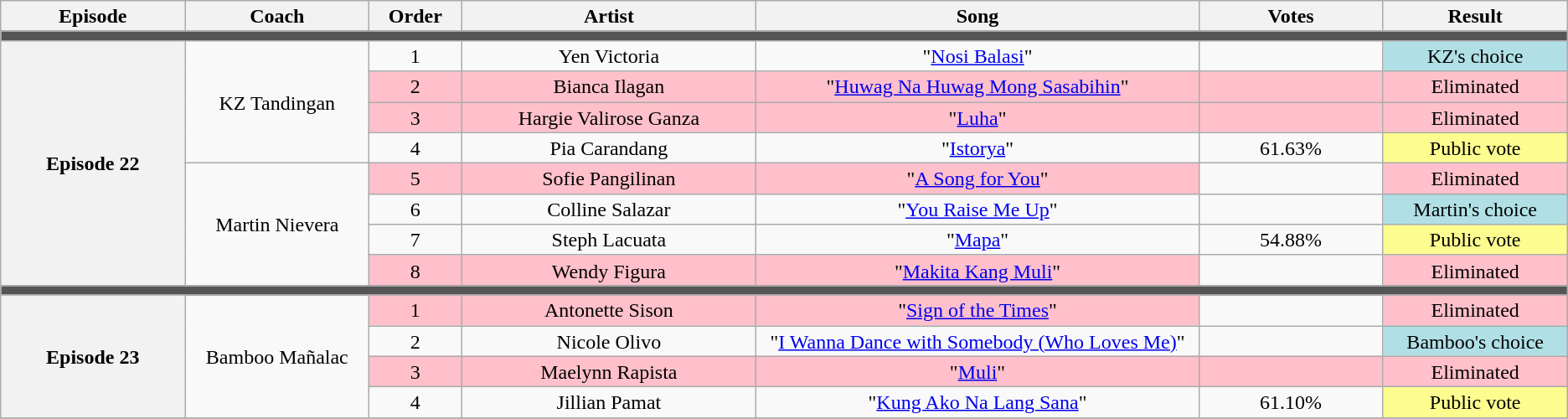<table class="wikitable" style="text-align:center; line-height:17px;">
<tr>
<th width="10%">Episode</th>
<th width="10%">Coach</th>
<th width="05%">Order</th>
<th width="16%">Artist</th>
<th width="24%">Song</th>
<th width="10%">Votes</th>
<th width="10%">Result</th>
</tr>
<tr>
<td colspan="7" style="background:#555;"></td>
</tr>
<tr>
<th rowspan="8">Episode 22 <br><small></small></th>
<td rowspan="4">KZ Tandingan</td>
<td>1</td>
<td>Yen Victoria</td>
<td>"<a href='#'>Nosi Balasi</a>"</td>
<td></td>
<td style="background:#b0e0e6;">KZ's choice</td>
</tr>
<tr style="background:pink">
<td>2</td>
<td>Bianca Ilagan</td>
<td>"<a href='#'>Huwag Na Huwag Mong Sasabihin</a>"</td>
<td></td>
<td>Eliminated</td>
</tr>
<tr style="background:pink">
<td>3</td>
<td>Hargie Valirose Ganza</td>
<td>"<a href='#'>Luha</a>"</td>
<td></td>
<td>Eliminated</td>
</tr>
<tr>
<td>4</td>
<td>Pia Carandang</td>
<td>"<a href='#'>Istorya</a>"</td>
<td>61.63%</td>
<td style="background:#fdfc8f;">Public vote</td>
</tr>
<tr>
<td rowspan="4">Martin Nievera</td>
<td style="background:pink">5</td>
<td style="background:pink">Sofie Pangilinan</td>
<td style="background:pink">"<a href='#'>A Song for You</a>"</td>
<td></td>
<td style="background:pink">Eliminated</td>
</tr>
<tr>
<td>6</td>
<td>Colline Salazar</td>
<td>"<a href='#'>You Raise Me Up</a>"</td>
<td></td>
<td style="background:#b0e0e6;">Martin's choice</td>
</tr>
<tr>
<td>7</td>
<td>Steph Lacuata</td>
<td>"<a href='#'>Mapa</a>"</td>
<td>54.88%</td>
<td style="background:#fdfc8f;">Public vote</td>
</tr>
<tr>
<td style="background:pink">8</td>
<td style="background:pink">Wendy Figura</td>
<td style="background:pink">"<a href='#'>Makita Kang Muli</a>"</td>
<td></td>
<td style="background:pink">Eliminated</td>
</tr>
<tr>
<td colspan="7" style="background:#555;"></td>
</tr>
<tr>
<th rowspan="4">Episode 23<br><small></small></th>
<td rowspan="4">Bamboo Mañalac</td>
<td style="background:pink">1</td>
<td style="background:pink">Antonette Sison</td>
<td style="background:pink">"<a href='#'>Sign of the Times</a>"</td>
<td></td>
<td style="background:pink">Eliminated</td>
</tr>
<tr>
<td>2</td>
<td>Nicole Olivo</td>
<td>"<a href='#'>I Wanna Dance with Somebody (Who Loves Me)</a>"</td>
<td></td>
<td style="background:#b0e0e6;">Bamboo's choice</td>
</tr>
<tr style="background:pink">
<td>3</td>
<td>Maelynn Rapista</td>
<td>"<a href='#'>Muli</a>"</td>
<td></td>
<td>Eliminated</td>
</tr>
<tr>
<td>4</td>
<td>Jillian Pamat</td>
<td>"<a href='#'>Kung Ako Na Lang Sana</a>"</td>
<td>61.10%</td>
<td style="background:#fdfc8f;">Public vote</td>
</tr>
<tr>
</tr>
</table>
